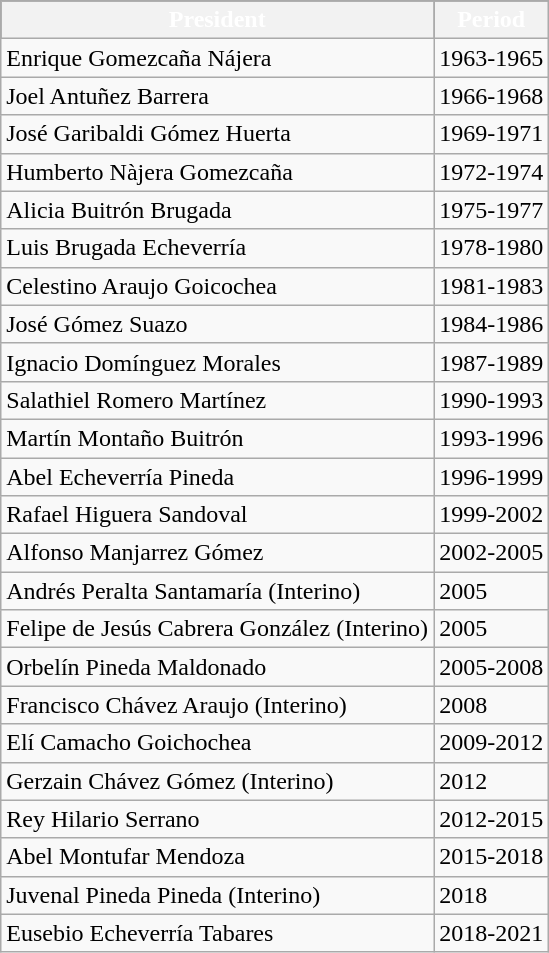<table class="wikitable">
<tr style="background:#000000; color:#FFFFFF;">
<th><strong>President</strong></th>
<th><strong>Period</strong></th>
</tr>
<tr>
<td>Enrique Gomezcaña Nájera</td>
<td>1963-1965</td>
</tr>
<tr>
<td>Joel Antuñez Barrera</td>
<td>1966-1968</td>
</tr>
<tr>
<td>José Garibaldi Gómez Huerta</td>
<td>1969-1971</td>
</tr>
<tr>
<td>Humberto Nàjera Gomezcaña</td>
<td>1972-1974</td>
</tr>
<tr>
<td>Alicia Buitrón Brugada</td>
<td>1975-1977</td>
</tr>
<tr>
<td>Luis Brugada Echeverría</td>
<td>1978-1980</td>
</tr>
<tr>
<td>Celestino Araujo Goicochea</td>
<td>1981-1983</td>
</tr>
<tr>
<td>José Gómez Suazo</td>
<td>1984-1986</td>
</tr>
<tr>
<td>Ignacio Domínguez Morales</td>
<td>1987-1989</td>
</tr>
<tr>
<td>Salathiel Romero Martínez</td>
<td>1990-1993</td>
</tr>
<tr>
<td>Martín Montaño Buitrón</td>
<td>1993-1996</td>
</tr>
<tr>
<td>Abel Echeverría Pineda</td>
<td>1996-1999</td>
</tr>
<tr>
<td>Rafael Higuera Sandoval</td>
<td>1999-2002</td>
</tr>
<tr>
<td>Alfonso Manjarrez Gómez</td>
<td>2002-2005</td>
</tr>
<tr>
<td>Andrés Peralta Santamaría  (Interino)</td>
<td>2005</td>
</tr>
<tr>
<td>Felipe de Jesús Cabrera González (Interino)</td>
<td>2005</td>
</tr>
<tr>
<td>Orbelín Pineda Maldonado</td>
<td>2005-2008</td>
</tr>
<tr>
<td>Francisco Chávez Araujo (Interino)</td>
<td>2008</td>
</tr>
<tr>
<td>Elí Camacho Goichochea</td>
<td>2009-2012</td>
</tr>
<tr>
<td>Gerzain Chávez Gómez (Interino)</td>
<td>2012</td>
</tr>
<tr>
<td>Rey Hilario Serrano</td>
<td>2012-2015</td>
</tr>
<tr>
<td>Abel Montufar Mendoza</td>
<td>2015-2018</td>
</tr>
<tr>
<td>Juvenal Pineda Pineda (Interino)</td>
<td>2018</td>
</tr>
<tr>
<td>Eusebio Echeverría Tabares</td>
<td>2018-2021</td>
</tr>
</table>
